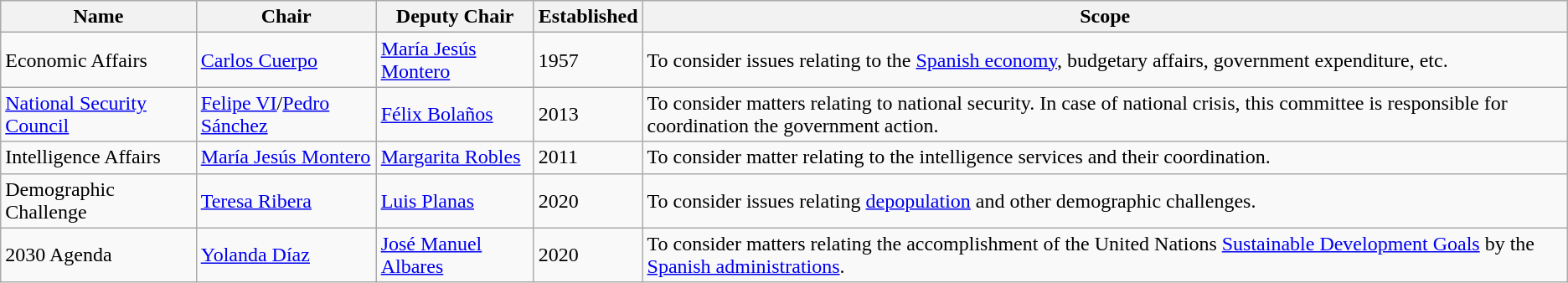<table class="wikitable">
<tr>
<th>Name</th>
<th>Chair</th>
<th>Deputy Chair</th>
<th>Established</th>
<th>Scope</th>
</tr>
<tr>
<td>Economic Affairs</td>
<td><a href='#'>Carlos Cuerpo</a></td>
<td><a href='#'>María Jesús Montero</a></td>
<td>1957</td>
<td>To consider issues relating to the <a href='#'>Spanish economy</a>, budgetary affairs, government expenditure, etc.</td>
</tr>
<tr>
<td><a href='#'>National Security Council</a></td>
<td><a href='#'>Felipe VI</a>/<a href='#'>Pedro Sánchez</a></td>
<td><a href='#'>Félix Bolaños</a></td>
<td>2013</td>
<td>To consider matters relating to national security. In case of national crisis, this committee is responsible for coordination the government action.</td>
</tr>
<tr>
<td>Intelligence Affairs</td>
<td><a href='#'>María Jesús Montero</a></td>
<td><a href='#'>Margarita Robles</a></td>
<td>2011</td>
<td>To consider matter relating to the intelligence services and their coordination.</td>
</tr>
<tr>
<td>Demographic Challenge</td>
<td><a href='#'>Teresa Ribera</a></td>
<td><a href='#'>Luis Planas</a></td>
<td>2020</td>
<td>To consider issues relating <a href='#'>depopulation</a> and other demographic challenges.</td>
</tr>
<tr>
<td>2030 Agenda</td>
<td><a href='#'>Yolanda Díaz</a></td>
<td><a href='#'>José Manuel Albares</a></td>
<td>2020</td>
<td>To consider matters relating the accomplishment of the United Nations <a href='#'>Sustainable Development Goals</a> by the <a href='#'>Spanish administrations</a>.</td>
</tr>
</table>
